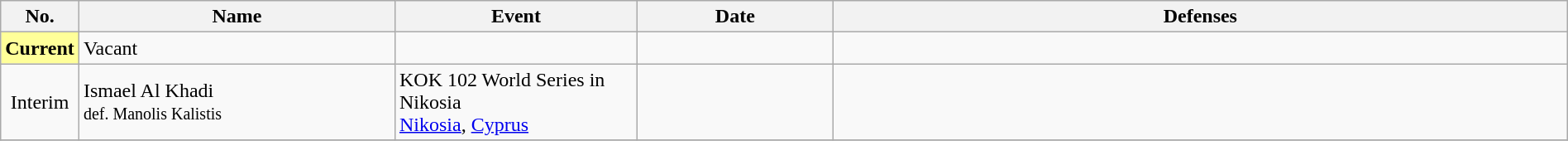<table class="wikitable" style="width:100%; font-size:100%;">
<tr>
<th style= width:1%;">No.</th>
<th style= width:21%;">Name</th>
<th style= width:16%;">Event</th>
<th style=width:13%;">Date</th>
<th style= width:49%;">Defenses</th>
</tr>
<tr>
<td align=center bgcolor="#FFFF99"><strong>Current</strong></td>
<td align=left>Vacant</td>
<td align=left></td>
<td align=center></td>
<td align=left></td>
</tr>
<tr>
<td align=center>Interim</td>
<td align=left> Ismael Al Khadi <br><small>def. Manolis Kalistis</small></td>
<td align=left>KOK 102 World Series in Nikosia <br> <a href='#'>Nikosia</a>, <a href='#'>Cyprus</a></td>
<td align=center></td>
<td align=left></td>
</tr>
<tr>
</tr>
</table>
